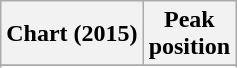<table class="wikitable sortable plainrowheaders">
<tr>
<th>Chart (2015)</th>
<th>Peak<br>position</th>
</tr>
<tr>
</tr>
<tr>
</tr>
<tr>
</tr>
<tr>
</tr>
<tr>
</tr>
<tr>
</tr>
</table>
